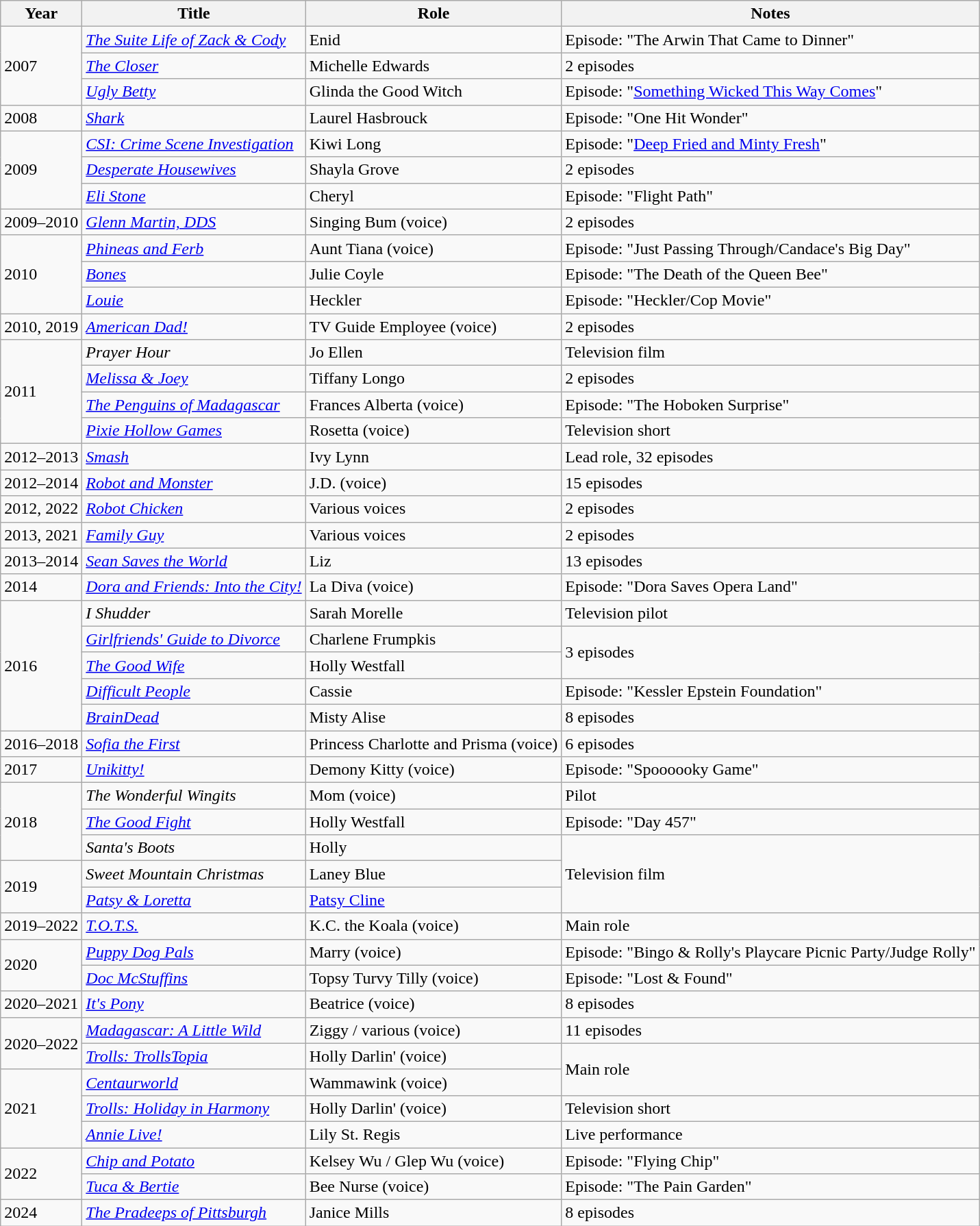<table class="wikitable sortable">
<tr>
<th>Year</th>
<th>Title</th>
<th>Role</th>
<th class="unsortable">Notes</th>
</tr>
<tr>
<td rowspan=3>2007</td>
<td><em><a href='#'>The Suite Life of Zack & Cody</a></em></td>
<td>Enid</td>
<td>Episode: "The Arwin That Came to Dinner"</td>
</tr>
<tr>
<td><em><a href='#'>The Closer</a></em></td>
<td>Michelle Edwards</td>
<td>2 episodes</td>
</tr>
<tr>
<td><em><a href='#'>Ugly Betty</a></em></td>
<td>Glinda the Good Witch</td>
<td>Episode: "<a href='#'>Something Wicked This Way Comes</a>"</td>
</tr>
<tr>
<td>2008</td>
<td><em><a href='#'>Shark</a></em></td>
<td>Laurel Hasbrouck</td>
<td>Episode: "One Hit Wonder"</td>
</tr>
<tr>
<td rowspan=3>2009</td>
<td><em><a href='#'>CSI: Crime Scene Investigation</a></em></td>
<td>Kiwi Long</td>
<td>Episode: "<a href='#'>Deep Fried and Minty Fresh</a>"</td>
</tr>
<tr>
<td><em><a href='#'>Desperate Housewives</a></em></td>
<td>Shayla Grove</td>
<td>2 episodes</td>
</tr>
<tr>
<td><em><a href='#'>Eli Stone</a></em></td>
<td>Cheryl</td>
<td>Episode: "Flight Path"</td>
</tr>
<tr>
<td>2009–2010</td>
<td><em><a href='#'>Glenn Martin, DDS</a></em></td>
<td>Singing Bum (voice)</td>
<td>2 episodes</td>
</tr>
<tr>
<td rowspan=3>2010</td>
<td><em><a href='#'>Phineas and Ferb</a></em></td>
<td>Aunt Tiana (voice)</td>
<td>Episode: "Just Passing Through/Candace's Big Day"</td>
</tr>
<tr>
<td><em><a href='#'>Bones</a></em></td>
<td>Julie Coyle</td>
<td>Episode: "The Death of the Queen Bee"</td>
</tr>
<tr>
<td><em><a href='#'>Louie</a></em></td>
<td>Heckler</td>
<td>Episode: "Heckler/Cop Movie"</td>
</tr>
<tr>
<td>2010, 2019</td>
<td><em><a href='#'>American Dad!</a></em></td>
<td>TV Guide Employee (voice)</td>
<td>2 episodes</td>
</tr>
<tr>
<td rowspan=4>2011</td>
<td><em>Prayer Hour</em></td>
<td>Jo Ellen</td>
<td>Television film</td>
</tr>
<tr>
<td><em><a href='#'>Melissa & Joey</a></em></td>
<td>Tiffany Longo</td>
<td>2 episodes</td>
</tr>
<tr>
<td><em><a href='#'>The Penguins of Madagascar</a></em></td>
<td>Frances Alberta (voice)</td>
<td>Episode: "The Hoboken Surprise"</td>
</tr>
<tr>
<td><em><a href='#'>Pixie Hollow Games</a></em></td>
<td>Rosetta (voice)</td>
<td>Television short</td>
</tr>
<tr>
<td>2012–2013</td>
<td><em><a href='#'>Smash</a></em></td>
<td>Ivy Lynn</td>
<td>Lead role, 32 episodes</td>
</tr>
<tr>
<td>2012–2014</td>
<td><em><a href='#'>Robot and Monster</a></em></td>
<td>J.D. (voice)</td>
<td>15 episodes</td>
</tr>
<tr>
<td>2012, 2022</td>
<td><em><a href='#'>Robot Chicken</a></em></td>
<td>Various voices</td>
<td>2 episodes</td>
</tr>
<tr>
<td>2013, 2021</td>
<td><em><a href='#'>Family Guy</a></em></td>
<td>Various voices</td>
<td>2 episodes</td>
</tr>
<tr>
<td>2013–2014</td>
<td><em><a href='#'>Sean Saves the World</a></em></td>
<td>Liz</td>
<td>13 episodes</td>
</tr>
<tr>
<td>2014</td>
<td><em><a href='#'>Dora and Friends: Into the City!</a></em></td>
<td>La Diva (voice)</td>
<td>Episode: "Dora Saves Opera Land"</td>
</tr>
<tr>
<td rowspan=5>2016</td>
<td><em>I Shudder</em></td>
<td>Sarah Morelle</td>
<td>Television pilot</td>
</tr>
<tr>
<td><em><a href='#'>Girlfriends' Guide to Divorce</a></em></td>
<td>Charlene Frumpkis</td>
<td rowspan=2>3 episodes</td>
</tr>
<tr>
<td><em><a href='#'>The Good Wife</a></em></td>
<td>Holly Westfall</td>
</tr>
<tr>
<td><em><a href='#'>Difficult People</a></em></td>
<td>Cassie</td>
<td>Episode: "Kessler Epstein Foundation"</td>
</tr>
<tr>
<td><em><a href='#'>BrainDead</a></em></td>
<td>Misty Alise</td>
<td>8 episodes</td>
</tr>
<tr>
<td>2016–2018</td>
<td><em><a href='#'>Sofia the First</a></em></td>
<td>Princess Charlotte and Prisma (voice)</td>
<td>6 episodes</td>
</tr>
<tr>
<td>2017</td>
<td><em><a href='#'>Unikitty!</a></em></td>
<td>Demony Kitty (voice)</td>
<td>Episode: "Spoooooky Game"</td>
</tr>
<tr>
<td rowspan=3>2018</td>
<td><em>The Wonderful Wingits</em></td>
<td>Mom (voice)</td>
<td>Pilot</td>
</tr>
<tr>
<td><em><a href='#'>The Good Fight</a></em></td>
<td>Holly Westfall</td>
<td>Episode: "Day 457"</td>
</tr>
<tr>
<td><em>Santa's Boots</em></td>
<td>Holly</td>
<td rowspan=3>Television film</td>
</tr>
<tr>
<td rowspan=2>2019</td>
<td><em>Sweet Mountain Christmas</em></td>
<td>Laney Blue</td>
</tr>
<tr>
<td><em><a href='#'>Patsy & Loretta</a></em></td>
<td><a href='#'>Patsy Cline</a></td>
</tr>
<tr>
<td>2019–2022</td>
<td><em><a href='#'>T.O.T.S.</a></em></td>
<td>K.C. the Koala (voice)</td>
<td>Main role</td>
</tr>
<tr>
<td rowspan=2>2020</td>
<td><em><a href='#'>Puppy Dog Pals</a></em></td>
<td>Marry (voice)</td>
<td>Episode: "Bingo & Rolly's Playcare Picnic Party/Judge Rolly"</td>
</tr>
<tr>
<td><em><a href='#'>Doc McStuffins</a></em></td>
<td>Topsy Turvy Tilly (voice)</td>
<td>Episode: "Lost & Found"</td>
</tr>
<tr>
<td>2020–2021</td>
<td><em><a href='#'>It's Pony</a></em></td>
<td>Beatrice (voice)</td>
<td>8 episodes</td>
</tr>
<tr>
<td rowspan=2>2020–2022</td>
<td><em><a href='#'>Madagascar: A Little Wild</a></em></td>
<td>Ziggy / various (voice)</td>
<td>11 episodes</td>
</tr>
<tr>
<td><em><a href='#'>Trolls: TrollsTopia</a></em></td>
<td>Holly Darlin' (voice)</td>
<td rowspan=2>Main role</td>
</tr>
<tr>
<td rowspan=3>2021</td>
<td><em><a href='#'>Centaurworld</a></em></td>
<td>Wammawink (voice)</td>
</tr>
<tr>
<td><em><a href='#'>Trolls: Holiday in Harmony</a></em></td>
<td>Holly Darlin' (voice)</td>
<td>Television short</td>
</tr>
<tr>
<td><em><a href='#'>Annie Live!</a></em></td>
<td>Lily St. Regis</td>
<td>Live performance</td>
</tr>
<tr>
<td rowspan=2>2022</td>
<td><em><a href='#'>Chip and Potato</a></em></td>
<td>Kelsey Wu / Glep Wu (voice)</td>
<td>Episode: "Flying Chip"</td>
</tr>
<tr>
<td><em><a href='#'>Tuca & Bertie</a></em></td>
<td>Bee Nurse (voice)</td>
<td>Episode: "The Pain Garden"</td>
</tr>
<tr>
<td>2024</td>
<td><em><a href='#'>The Pradeeps of Pittsburgh</a></em></td>
<td>Janice Mills</td>
<td>8 episodes</td>
</tr>
</table>
